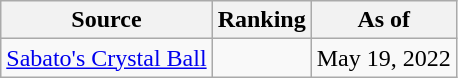<table class="wikitable" style="text-align:center">
<tr>
<th>Source</th>
<th>Ranking</th>
<th>As of</th>
</tr>
<tr>
<td align=left><a href='#'>Sabato's Crystal Ball</a></td>
<td></td>
<td>May 19, 2022</td>
</tr>
</table>
